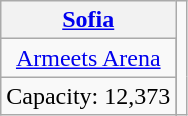<table class="wikitable" style="text-align:center;">
<tr>
<th colspan=2><a href='#'>Sofia</a></th>
<td rowspan="4"><br></td>
</tr>
<tr>
<td><a href='#'>Armeets Arena</a></td>
</tr>
<tr>
<td>Capacity: 12,373</td>
</tr>
</table>
